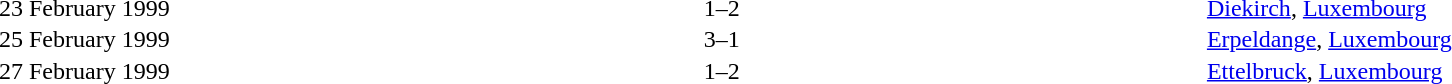<table cellspacing=1 width=85%>
<tr>
<th width=15%></th>
<th width=25%></th>
<th width=10%></th>
<th width=25%></th>
<th width=25%></th>
</tr>
<tr>
<td>23 February 1999</td>
<td align=right></td>
<td align=center>1–2</td>
<td></td>
<td><a href='#'>Diekirch</a>, <a href='#'>Luxembourg</a></td>
</tr>
<tr>
<td>25 February 1999</td>
<td align=right></td>
<td align=center>3–1</td>
<td></td>
<td><a href='#'>Erpeldange</a>, <a href='#'>Luxembourg</a></td>
</tr>
<tr>
<td>27 February 1999</td>
<td align=right></td>
<td align=center>1–2</td>
<td></td>
<td><a href='#'>Ettelbruck</a>, <a href='#'>Luxembourg</a></td>
</tr>
</table>
